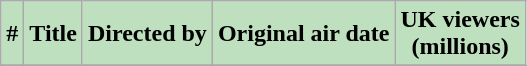<table class="wikitable plainrowheaders" style="background:#FFFFFF;">
<tr>
<th style="background: #bfe0bf;">#</th>
<th style="background: #bfe0bf;">Title</th>
<th style="background: #bfe0bf;">Directed by</th>
<th style="background: #bfe0bf;">Original air date</th>
<th style="background: #bfe0bf;">UK viewers<br>(millions)</th>
</tr>
<tr>
</tr>
</table>
